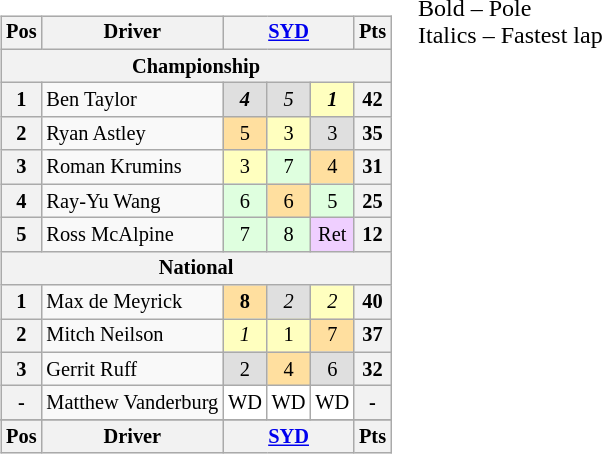<table>
<tr>
<td></td>
<td valign="top"><br><table class="wikitable" style="font-size: 85%; text-align:center">
<tr valign="top">
<th valign="middle">Pos</th>
<th valign="middle">Driver</th>
<th colspan=3><a href='#'>SYD</a></th>
<th valign="middle">Pts</th>
</tr>
<tr>
<th colspan="9"><strong>Championship</strong></th>
</tr>
<tr>
<th>1</th>
<td align=left> Ben Taylor</td>
<td style="background:#dfdfdf;"><strong><em>4</em></strong></td>
<td style="background:#dfdfdf;"><em>5</em></td>
<td style="background:#ffffbf;"><strong><em>1</em></strong></td>
<th>42</th>
</tr>
<tr>
<th>2</th>
<td align=left> Ryan Astley</td>
<td style="background:#ffdf9f;">5</td>
<td style="background:#ffffbf;">3</td>
<td style="background:#dfdfdf;">3</td>
<th>35</th>
</tr>
<tr>
<th>3</th>
<td align=left> Roman Krumins</td>
<td style="background:#ffffbf;">3</td>
<td style="background:#dfffdf;">7</td>
<td style="background:#ffdf9f;">4</td>
<th>31</th>
</tr>
<tr>
<th>4</th>
<td align=left> Ray-Yu Wang</td>
<td style="background:#dfffdf;">6</td>
<td style="background:#ffdf9f;">6</td>
<td style="background:#dfffdf;">5</td>
<th>25</th>
</tr>
<tr>
<th>5</th>
<td align=left> Ross McAlpine</td>
<td style="background:#dfffdf;">7</td>
<td style="background:#dfffdf;">8</td>
<td style="background:#efcfff;">Ret</td>
<th>12</th>
</tr>
<tr>
<th colspan="9"><strong>National</strong></th>
</tr>
<tr>
<th>1</th>
<td align=left> Max de Meyrick</td>
<td style="background:#ffdf9f;"><strong>8</strong></td>
<td style="background:#dfdfdf;"><em>2</em></td>
<td style="background:#ffffbf;"><em>2</em></td>
<th>40</th>
</tr>
<tr>
<th>2</th>
<td align=left> Mitch Neilson</td>
<td style="background:#ffffbf;"><em>1</em></td>
<td style="background:#ffffbf;">1</td>
<td style="background:#ffdf9f;">7</td>
<th>37</th>
</tr>
<tr>
<th>3</th>
<td align=left> Gerrit Ruff</td>
<td style="background:#dfdfdf;">2</td>
<td style="background:#ffdf9f;">4</td>
<td style="background:#dfdfdf;">6</td>
<th>32</th>
</tr>
<tr>
<th>-</th>
<td align=left> Matthew Vanderburg</td>
<td style="background:#FFFFFF;">WD</td>
<td style="background:#FFFFFF;">WD</td>
<td style="background:#FFFFFF;">WD</td>
<th>-</th>
</tr>
<tr>
</tr>
<tr valign="top">
<th valign="middle">Pos</th>
<th valign="middle">Driver</th>
<th colspan=3><a href='#'>SYD</a></th>
<th valign="middle">Pts</th>
</tr>
</table>
</td>
<td valign="top"><br>
<span>Bold – Pole<br>
Italics – Fastest lap</span></td>
</tr>
</table>
